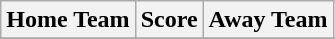<table class="wikitable" style="text-align: center">
<tr>
<th>Home Team</th>
<th>Score</th>
<th>Away Team</th>
</tr>
<tr>
</tr>
</table>
